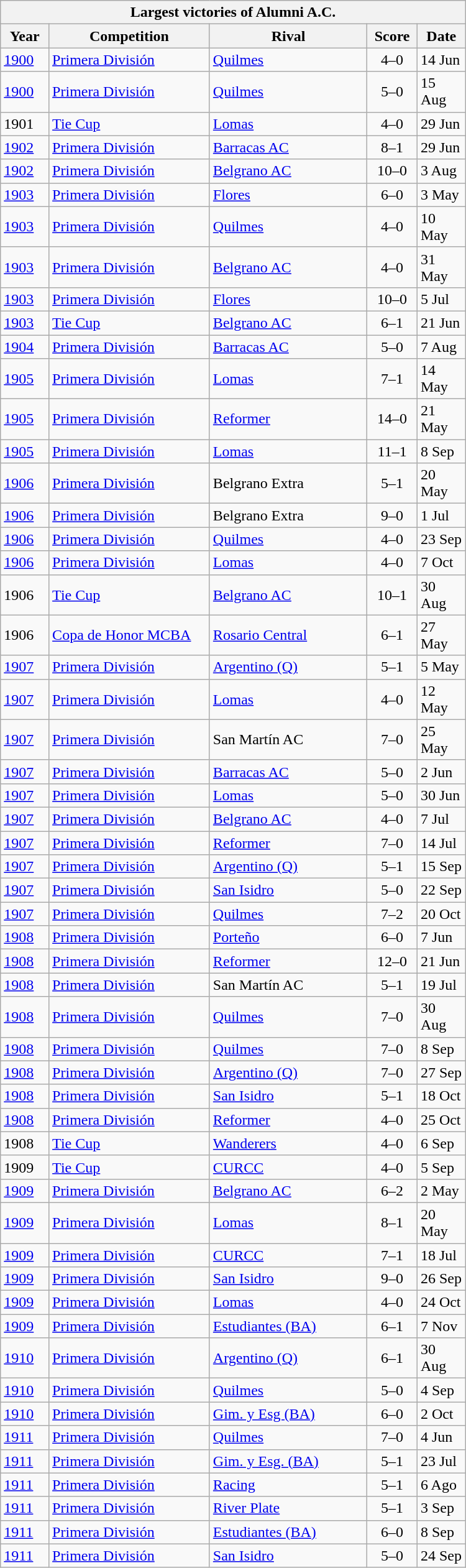<table class="wikitable collapsible collapsed sortable" width="500px">
<tr>
<th colspan=5>Largest victories of Alumni A.C.</th>
</tr>
<tr>
<th width=50px>Year</th>
<th width=200px>Competition</th>
<th width=200px>Rival</th>
<th width=50px>Score</th>
<th width=50px>Date</th>
</tr>
<tr>
<td><a href='#'>1900</a></td>
<td><a href='#'>Primera División</a></td>
<td><a href='#'>Quilmes</a></td>
<td align=center>4–0</td>
<td>14 Jun</td>
</tr>
<tr>
<td><a href='#'>1900</a></td>
<td><a href='#'>Primera División</a></td>
<td><a href='#'>Quilmes</a></td>
<td align=center>5–0</td>
<td>15 Aug</td>
</tr>
<tr>
<td>1901</td>
<td><a href='#'>Tie Cup</a></td>
<td><a href='#'>Lomas</a></td>
<td align=center>4–0</td>
<td>29 Jun</td>
</tr>
<tr>
<td><a href='#'>1902</a></td>
<td><a href='#'>Primera División</a></td>
<td><a href='#'>Barracas AC</a></td>
<td align=center>8–1</td>
<td>29 Jun</td>
</tr>
<tr>
<td><a href='#'>1902</a></td>
<td><a href='#'>Primera División</a></td>
<td><a href='#'>Belgrano AC</a></td>
<td align=center>10–0</td>
<td>3 Aug</td>
</tr>
<tr>
<td><a href='#'>1903</a></td>
<td><a href='#'>Primera División</a></td>
<td><a href='#'>Flores</a></td>
<td align=center>6–0</td>
<td>3 May</td>
</tr>
<tr>
<td><a href='#'>1903</a></td>
<td><a href='#'>Primera División</a></td>
<td><a href='#'>Quilmes</a></td>
<td align=center>4–0</td>
<td>10 May</td>
</tr>
<tr>
<td><a href='#'>1903</a></td>
<td><a href='#'>Primera División</a></td>
<td><a href='#'>Belgrano AC</a></td>
<td align=center>4–0</td>
<td>31 May</td>
</tr>
<tr>
<td><a href='#'>1903</a></td>
<td><a href='#'>Primera División</a></td>
<td><a href='#'>Flores</a></td>
<td align=center>10–0</td>
<td>5 Jul</td>
</tr>
<tr>
<td><a href='#'>1903</a></td>
<td><a href='#'>Tie Cup</a></td>
<td><a href='#'>Belgrano AC</a></td>
<td align=center>6–1</td>
<td>21 Jun</td>
</tr>
<tr>
<td><a href='#'>1904</a></td>
<td><a href='#'>Primera División</a></td>
<td><a href='#'>Barracas AC</a></td>
<td align=center>5–0</td>
<td>7 Aug</td>
</tr>
<tr>
<td><a href='#'>1905</a></td>
<td><a href='#'>Primera División</a></td>
<td><a href='#'>Lomas</a></td>
<td align=center>7–1</td>
<td>14 May</td>
</tr>
<tr>
<td><a href='#'>1905</a></td>
<td><a href='#'>Primera División</a></td>
<td><a href='#'>Reformer</a></td>
<td align=center>14–0</td>
<td>21 May</td>
</tr>
<tr>
<td><a href='#'>1905</a></td>
<td><a href='#'>Primera División</a></td>
<td><a href='#'>Lomas</a></td>
<td align=center>11–1</td>
<td>8 Sep</td>
</tr>
<tr>
<td><a href='#'>1906</a></td>
<td><a href='#'>Primera División</a></td>
<td>Belgrano Extra</td>
<td align=center>5–1</td>
<td>20 May</td>
</tr>
<tr>
<td><a href='#'>1906</a></td>
<td><a href='#'>Primera División</a></td>
<td>Belgrano Extra</td>
<td align=center>9–0</td>
<td>1 Jul</td>
</tr>
<tr>
<td><a href='#'>1906</a></td>
<td><a href='#'>Primera División</a></td>
<td><a href='#'>Quilmes</a></td>
<td align=center>4–0</td>
<td>23 Sep</td>
</tr>
<tr>
<td><a href='#'>1906</a></td>
<td><a href='#'>Primera División</a></td>
<td><a href='#'>Lomas</a></td>
<td align=center>4–0</td>
<td>7 Oct</td>
</tr>
<tr>
<td>1906</td>
<td><a href='#'>Tie Cup</a></td>
<td><a href='#'>Belgrano AC</a></td>
<td align=center>10–1</td>
<td>30 Aug</td>
</tr>
<tr>
<td>1906</td>
<td><a href='#'>Copa de Honor MCBA</a></td>
<td><a href='#'>Rosario Central</a></td>
<td align=center>6–1</td>
<td>27 May</td>
</tr>
<tr>
<td><a href='#'>1907</a></td>
<td><a href='#'>Primera División</a></td>
<td><a href='#'>Argentino (Q)</a></td>
<td align=center>5–1</td>
<td>5 May</td>
</tr>
<tr>
<td><a href='#'>1907</a></td>
<td><a href='#'>Primera División</a></td>
<td><a href='#'>Lomas</a></td>
<td align=center>4–0</td>
<td>12 May</td>
</tr>
<tr>
<td><a href='#'>1907</a></td>
<td><a href='#'>Primera División</a></td>
<td>San Martín AC</td>
<td align=center>7–0</td>
<td>25 May</td>
</tr>
<tr>
<td><a href='#'>1907</a></td>
<td><a href='#'>Primera División</a></td>
<td><a href='#'>Barracas AC</a></td>
<td align=center>5–0</td>
<td>2 Jun</td>
</tr>
<tr>
<td><a href='#'>1907</a></td>
<td><a href='#'>Primera División</a></td>
<td><a href='#'>Lomas</a></td>
<td align=center>5–0</td>
<td>30 Jun</td>
</tr>
<tr>
<td><a href='#'>1907</a></td>
<td><a href='#'>Primera División</a></td>
<td><a href='#'>Belgrano AC</a></td>
<td align=center>4–0</td>
<td>7 Jul</td>
</tr>
<tr>
<td><a href='#'>1907</a></td>
<td><a href='#'>Primera División</a></td>
<td><a href='#'>Reformer</a></td>
<td align=center>7–0</td>
<td>14 Jul</td>
</tr>
<tr>
<td><a href='#'>1907</a></td>
<td><a href='#'>Primera División</a></td>
<td><a href='#'>Argentino (Q)</a></td>
<td align=center>5–1</td>
<td>15 Sep</td>
</tr>
<tr>
<td><a href='#'>1907</a></td>
<td><a href='#'>Primera División</a></td>
<td><a href='#'>San Isidro</a></td>
<td align=center>5–0</td>
<td>22 Sep</td>
</tr>
<tr>
<td><a href='#'>1907</a></td>
<td><a href='#'>Primera División</a></td>
<td><a href='#'>Quilmes</a></td>
<td align=center>7–2</td>
<td>20 Oct</td>
</tr>
<tr>
<td><a href='#'>1908</a></td>
<td><a href='#'>Primera División</a></td>
<td><a href='#'>Porteño</a></td>
<td align=center>6–0</td>
<td>7 Jun</td>
</tr>
<tr>
<td><a href='#'>1908</a></td>
<td><a href='#'>Primera División</a></td>
<td><a href='#'>Reformer</a></td>
<td align=center>12–0</td>
<td>21 Jun</td>
</tr>
<tr>
<td><a href='#'>1908</a></td>
<td><a href='#'>Primera División</a></td>
<td>San Martín AC</td>
<td align=center>5–1</td>
<td>19 Jul</td>
</tr>
<tr>
<td><a href='#'>1908</a></td>
<td><a href='#'>Primera División</a></td>
<td><a href='#'>Quilmes</a></td>
<td align=center>7–0</td>
<td>30 Aug</td>
</tr>
<tr>
<td><a href='#'>1908</a></td>
<td><a href='#'>Primera División</a></td>
<td><a href='#'>Quilmes</a></td>
<td align=center>7–0</td>
<td>8 Sep</td>
</tr>
<tr>
<td><a href='#'>1908</a></td>
<td><a href='#'>Primera División</a></td>
<td><a href='#'>Argentino (Q)</a></td>
<td align=center>7–0</td>
<td>27 Sep</td>
</tr>
<tr>
<td><a href='#'>1908</a></td>
<td><a href='#'>Primera División</a></td>
<td><a href='#'>San Isidro</a></td>
<td align=center>5–1</td>
<td>18 Oct</td>
</tr>
<tr>
<td><a href='#'>1908</a></td>
<td><a href='#'>Primera División</a></td>
<td><a href='#'>Reformer</a></td>
<td align=center>4–0</td>
<td>25 Oct</td>
</tr>
<tr>
<td>1908</td>
<td><a href='#'>Tie Cup</a></td>
<td><a href='#'>Wanderers</a></td>
<td align=center>4–0</td>
<td>6 Sep</td>
</tr>
<tr>
<td>1909</td>
<td><a href='#'>Tie Cup</a></td>
<td><a href='#'>CURCC</a></td>
<td align=center>4–0</td>
<td>5 Sep</td>
</tr>
<tr>
<td><a href='#'>1909</a></td>
<td><a href='#'>Primera División</a></td>
<td><a href='#'>Belgrano AC</a></td>
<td align=center>6–2</td>
<td>2 May</td>
</tr>
<tr>
<td><a href='#'>1909</a></td>
<td><a href='#'>Primera División</a></td>
<td><a href='#'>Lomas</a></td>
<td align=center>8–1</td>
<td>20 May</td>
</tr>
<tr>
<td><a href='#'>1909</a></td>
<td><a href='#'>Primera División</a></td>
<td><a href='#'>CURCC</a></td>
<td align=center>7–1</td>
<td>18 Jul</td>
</tr>
<tr>
<td><a href='#'>1909</a></td>
<td><a href='#'>Primera División</a></td>
<td><a href='#'>San Isidro</a></td>
<td align=center>9–0</td>
<td>26 Sep</td>
</tr>
<tr>
<td><a href='#'>1909</a></td>
<td><a href='#'>Primera División</a></td>
<td><a href='#'>Lomas</a></td>
<td align=center>4–0</td>
<td>24 Oct</td>
</tr>
<tr>
<td><a href='#'>1909</a></td>
<td><a href='#'>Primera División</a></td>
<td><a href='#'>Estudiantes (BA)</a></td>
<td align=center>6–1</td>
<td>7 Nov</td>
</tr>
<tr>
<td><a href='#'>1910</a></td>
<td><a href='#'>Primera División</a></td>
<td><a href='#'>Argentino (Q)</a></td>
<td align=center>6–1</td>
<td>30 Aug</td>
</tr>
<tr>
<td><a href='#'>1910</a></td>
<td><a href='#'>Primera División</a></td>
<td><a href='#'>Quilmes</a></td>
<td align=center>5–0</td>
<td>4 Sep</td>
</tr>
<tr>
<td><a href='#'>1910</a></td>
<td><a href='#'>Primera División</a></td>
<td><a href='#'>Gim. y Esg (BA)</a></td>
<td align=center>6–0</td>
<td>2 Oct</td>
</tr>
<tr>
<td><a href='#'>1911</a></td>
<td><a href='#'>Primera División</a></td>
<td><a href='#'>Quilmes</a></td>
<td align=center>7–0</td>
<td>4 Jun</td>
</tr>
<tr>
<td><a href='#'>1911</a></td>
<td><a href='#'>Primera División</a></td>
<td><a href='#'>Gim. y Esg. (BA)</a></td>
<td align=center>5–1</td>
<td>23 Jul</td>
</tr>
<tr>
<td><a href='#'>1911</a></td>
<td><a href='#'>Primera División</a></td>
<td><a href='#'>Racing</a></td>
<td align=center>5–1</td>
<td>6 Ago</td>
</tr>
<tr>
<td><a href='#'>1911</a></td>
<td><a href='#'>Primera División</a></td>
<td><a href='#'>River Plate</a></td>
<td align=center>5–1</td>
<td>3 Sep</td>
</tr>
<tr>
<td><a href='#'>1911</a></td>
<td><a href='#'>Primera División</a></td>
<td><a href='#'>Estudiantes (BA)</a></td>
<td align=center>6–0</td>
<td>8 Sep</td>
</tr>
<tr>
<td><a href='#'>1911</a></td>
<td><a href='#'>Primera División</a></td>
<td><a href='#'>San Isidro</a></td>
<td align=center>5–0</td>
<td>24 Sep</td>
</tr>
</table>
